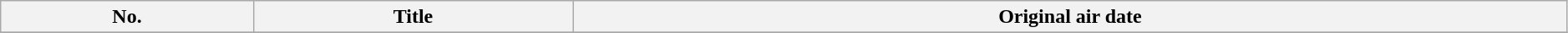<table class="wikitable plainrowheaders" style="width:99%;">
<tr>
<th>No.</th>
<th>Title</th>
<th>Original air date</th>
</tr>
<tr>
</tr>
</table>
